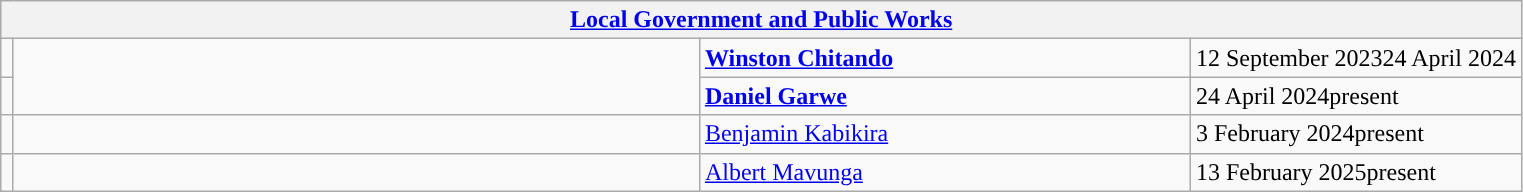<table class="wikitable">
<tr>
<th colspan="4"><a href='#'>Local Government and Public Works</a></th>
</tr>
<tr>
<td style="width: 1px; background: "></td>
<td rowspan="2" style="width: 450px;"></td>
<td style="width: 320px;"> <strong><a href='#'>Winston Chitando</a></strong></td>
<td>12 September 202324 April 2024</td>
</tr>
<tr>
<td style="width: 1px; background: "></td>
<td style="width: 320px;"> <strong><a href='#'>Daniel Garwe</a></strong></td>
<td>24 April 2024present</td>
</tr>
<tr>
<td style="width: 1px; background: "></td>
<td style="width: 450px;"></td>
<td style="width: 320px;"> <a href='#'>Benjamin Kabikira</a></td>
<td>3 February 2024present</td>
</tr>
<tr>
<td style="width: 1px; background: "></td>
<td style="width: 450px;"></td>
<td style="width: 320px;"> <a href='#'>Albert Mavunga</a></td>
<td>13 February 2025present</td>
</tr>
</table>
